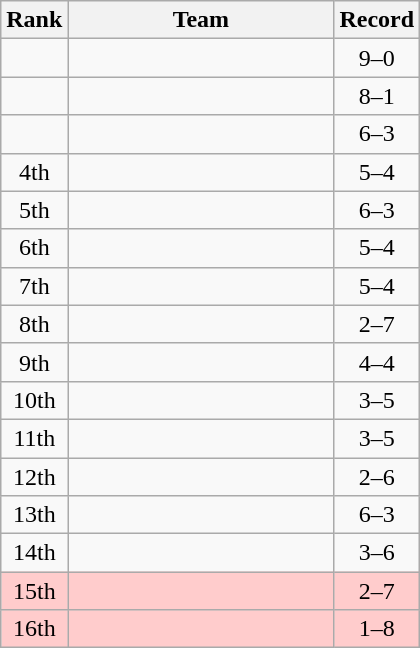<table class=wikitable style="text-align:center;">
<tr>
<th>Rank</th>
<th width=170>Team</th>
<th>Record</th>
</tr>
<tr>
<td></td>
<td align=left></td>
<td>9–0</td>
</tr>
<tr>
<td></td>
<td align=left></td>
<td>8–1</td>
</tr>
<tr>
<td></td>
<td align=left></td>
<td>6–3</td>
</tr>
<tr>
<td>4th</td>
<td align=left></td>
<td>5–4</td>
</tr>
<tr>
<td>5th</td>
<td align=left></td>
<td>6–3</td>
</tr>
<tr>
<td>6th</td>
<td align=left></td>
<td>5–4</td>
</tr>
<tr>
<td>7th</td>
<td align=left></td>
<td>5–4</td>
</tr>
<tr>
<td>8th</td>
<td align=left></td>
<td>2–7</td>
</tr>
<tr>
<td>9th</td>
<td align=left></td>
<td>4–4</td>
</tr>
<tr>
<td>10th</td>
<td align=left></td>
<td>3–5</td>
</tr>
<tr>
<td>11th</td>
<td align=left></td>
<td>3–5</td>
</tr>
<tr>
<td>12th</td>
<td align=left></td>
<td>2–6</td>
</tr>
<tr>
<td>13th</td>
<td align=left></td>
<td>6–3</td>
</tr>
<tr>
<td>14th</td>
<td align=left></td>
<td>3–6</td>
</tr>
<tr bgcolor=#ffcccc>
<td>15th</td>
<td align=left></td>
<td>2–7</td>
</tr>
<tr bgcolor=#ffcccc>
<td>16th</td>
<td align=left></td>
<td>1–8</td>
</tr>
</table>
